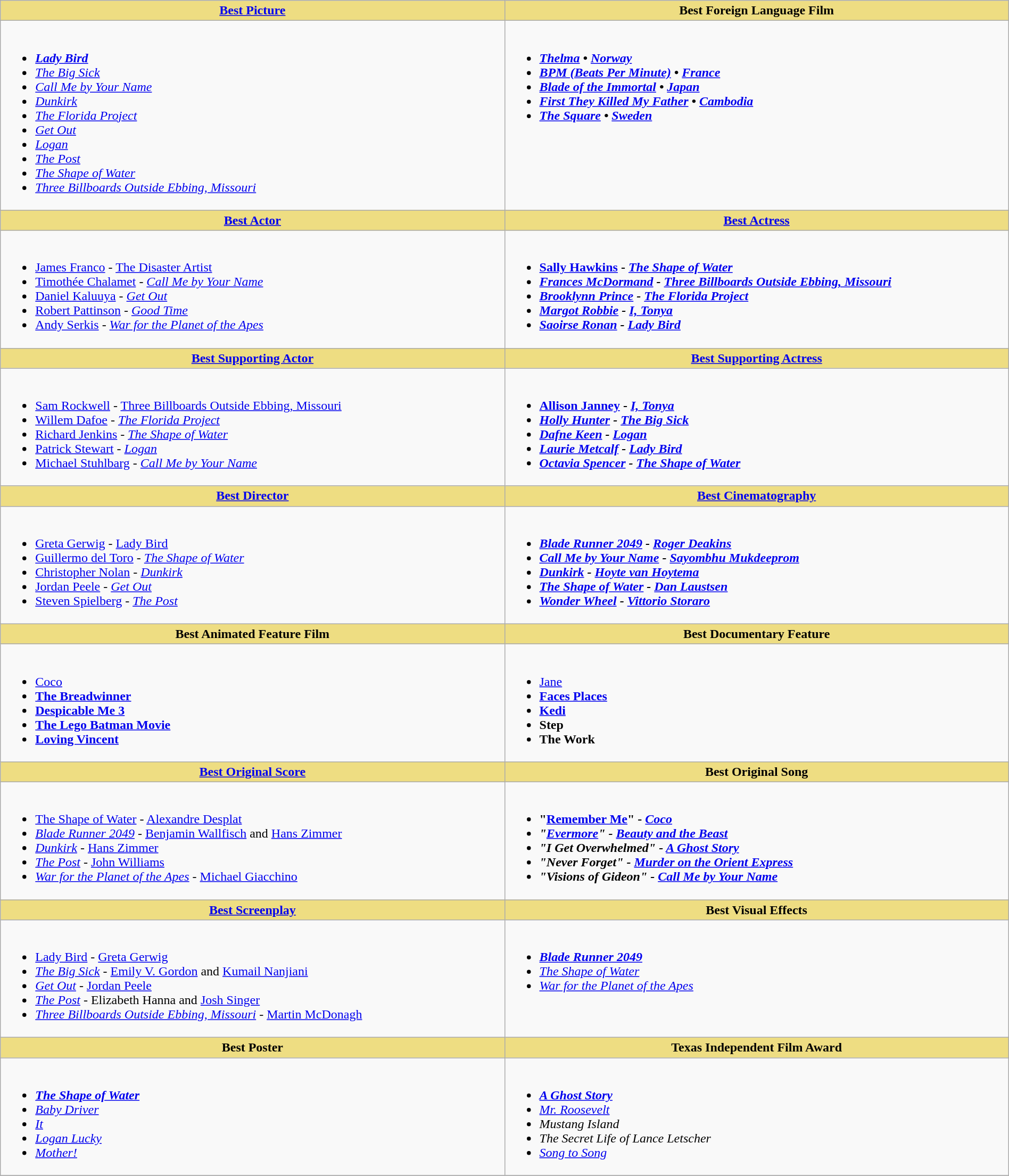<table class="wikitable" style="width:100%">
<tr>
<th style="background:#EEDD82; width:50%"><a href='#'>Best Picture</a></th>
<th style="background:#EEDD82; width:50%">Best Foreign Language Film</th>
</tr>
<tr>
<td valign="top"><br><ul><li><em><a href='#'><strong>Lady Bird</strong></a></em></li><li><em><a href='#'>The Big Sick</a></em></li><li><em><a href='#'>Call Me by Your Name</a></em></li><li><em><a href='#'>Dunkirk</a></em></li><li><em><a href='#'>The Florida Project</a></em></li><li><em><a href='#'>Get Out</a></em></li><li><em><a href='#'>Logan</a></em></li><li><em><a href='#'>The Post</a></em></li><li><em><a href='#'>The Shape of Water</a></em></li><li><em><a href='#'>Three Billboards Outside Ebbing, Missouri</a></em></li></ul></td>
<td valign="top"><br><ul><li><strong><em><a href='#'><strong>Thelma</strong></a><em> • <a href='#'>Norway</a><strong></li><li></em><a href='#'>BPM (Beats Per Minute)</a><em> • <a href='#'>France</a></li><li></em><a href='#'>Blade of the Immortal</a><em> • <a href='#'>Japan</a></li><li></em><a href='#'>First They Killed My Father</a><em> • <a href='#'>Cambodia</a></li><li></em><a href='#'>The Square</a><em> • <a href='#'>Sweden</a></li></ul></td>
</tr>
<tr>
<th style="background:#EEDD82; width:50%"><a href='#'>Best Actor</a></th>
<th style="background:#EEDD82; width:50%"><a href='#'>Best Actress</a></th>
</tr>
<tr>
<td valign="top"><br><ul><li></strong><a href='#'>James Franco</a> - </em><a href='#'>The Disaster Artist</a></em></strong></li><li><a href='#'>Timothée Chalamet</a> - <em><a href='#'>Call Me by Your Name</a></em></li><li><a href='#'>Daniel Kaluuya</a> - <em><a href='#'>Get Out</a></em></li><li><a href='#'>Robert Pattinson</a> - <em><a href='#'>Good Time</a></em></li><li><a href='#'>Andy Serkis</a> - <em><a href='#'>War for the Planet of the Apes</a></em></li></ul></td>
<td valign="top"><br><ul><li><strong><a href='#'>Sally Hawkins</a> - <em><a href='#'>The Shape of Water</a><strong><em></li><li><a href='#'>Frances McDormand</a> - </em><a href='#'>Three Billboards Outside Ebbing, Missouri</a><em></li><li><a href='#'>Brooklynn Prince</a> - </em><a href='#'>The Florida Project</a><em></li><li><a href='#'>Margot Robbie</a> - </em><a href='#'>I, Tonya</a><em></li><li><a href='#'>Saoirse Ronan</a> - </em><a href='#'>Lady Bird</a><em></li></ul></td>
</tr>
<tr>
<th style="background:#EEDD82; width:50%"><a href='#'>Best Supporting Actor</a></th>
<th style="background:#EEDD82; width:50%"><a href='#'>Best Supporting Actress</a></th>
</tr>
<tr>
<td valign="top"><br><ul><li></strong><a href='#'>Sam Rockwell</a> - </em><a href='#'>Three Billboards Outside Ebbing, Missouri</a></em></strong></li><li><a href='#'>Willem Dafoe</a> - <em><a href='#'>The Florida Project</a></em></li><li><a href='#'>Richard Jenkins</a> - <em><a href='#'>The Shape of Water</a></em></li><li><a href='#'>Patrick Stewart</a> - <em><a href='#'>Logan</a></em></li><li><a href='#'>Michael Stuhlbarg</a> - <em><a href='#'>Call Me by Your Name</a></em></li></ul></td>
<td valign="top"><br><ul><li><strong><a href='#'>Allison Janney</a> - <em><a href='#'>I, Tonya</a><strong><em></li><li><a href='#'>Holly Hunter</a> - </em><a href='#'>The Big Sick</a><em></li><li><a href='#'>Dafne Keen</a> - </em><a href='#'>Logan</a><em></li><li><a href='#'>Laurie Metcalf</a> - </em><a href='#'>Lady Bird</a><em></li><li><a href='#'>Octavia Spencer</a> - </em><a href='#'>The Shape of Water</a><em></li></ul></td>
</tr>
<tr>
<th style="background:#EEDD82; width:50%"><a href='#'>Best Director</a></th>
<th style="background:#EEDD82; width:50%"><a href='#'>Best Cinematography</a></th>
</tr>
<tr>
<td valign="top"><br><ul><li></strong><a href='#'>Greta Gerwig</a> - </em><a href='#'>Lady Bird</a></em></strong></li><li><a href='#'>Guillermo del Toro</a> - <em><a href='#'>The Shape of Water</a></em></li><li><a href='#'>Christopher Nolan</a> - <em><a href='#'>Dunkirk</a></em></li><li><a href='#'>Jordan Peele</a> - <em><a href='#'>Get Out</a></em></li><li><a href='#'>Steven Spielberg</a> - <em><a href='#'>The Post</a></em></li></ul></td>
<td valign="top"><br><ul><li><strong><em><a href='#'>Blade Runner 2049</a><em> - <a href='#'>Roger Deakins</a><strong></li><li></em><a href='#'>Call Me by Your Name</a><em> - <a href='#'>Sayombhu Mukdeeprom</a></li><li></em><a href='#'>Dunkirk</a><em> - <a href='#'>Hoyte van Hoytema</a></li><li></em><a href='#'>The Shape of Water</a><em> - <a href='#'>Dan Laustsen</a></li><li></em><a href='#'>Wonder Wheel</a><em> - <a href='#'>Vittorio Storaro</a></li></ul></td>
</tr>
<tr>
<th style="background:#EEDD82; width:50%">Best Animated Feature Film</th>
<th style="background:#EEDD82; width:50%">Best Documentary Feature</th>
</tr>
<tr>
<td valign="top"><br><ul><li></em></strong><a href='#'>Coco</a><strong><em></li><li></em><a href='#'>The Breadwinner</a><em></li><li></em><a href='#'>Despicable Me 3</a><em></li><li></em><a href='#'>The Lego Batman Movie</a><em></li><li></em><a href='#'>Loving Vincent</a><em></li></ul></td>
<td valign="top"><br><ul><li></em></strong><a href='#'>Jane</a><strong><em></li><li></em><a href='#'>Faces Places</a><em></li><li></em><a href='#'>Kedi</a><em></li><li></em>Step<em></li><li></em>The Work<em></li></ul></td>
</tr>
<tr>
<th style="background:#EEDD82; width:50%"><a href='#'>Best Original Score</a></th>
<th style="background:#EEDD82; width:50%">Best Original Song</th>
</tr>
<tr>
<td valign="top"><br><ul><li></em></strong><a href='#'>The Shape of Water</a></em> - <a href='#'>Alexandre Desplat</a></strong></li><li><em><a href='#'>Blade Runner 2049</a></em> - <a href='#'>Benjamin Wallfisch</a> and <a href='#'>Hans Zimmer</a></li><li><em><a href='#'>Dunkirk</a></em> - <a href='#'>Hans Zimmer</a></li><li><em><a href='#'>The Post</a></em> - <a href='#'>John Williams</a></li><li><em><a href='#'>War for the Planet of the Apes</a></em> - <a href='#'>Michael Giacchino</a></li></ul></td>
<td valign="top"><br><ul><li><strong>"<a href='#'>Remember Me</a>" - <em><a href='#'>Coco</a><strong><em></li><li>"<a href='#'>Evermore</a>" - </em><a href='#'>Beauty and the Beast</a><em></li><li>"I Get Overwhelmed" - </em><a href='#'>A Ghost Story</a><em></li><li>"Never Forget" - </em><a href='#'>Murder on the Orient Express</a><em></li><li>"Visions of Gideon" - </em><a href='#'>Call Me by Your Name</a><em></li></ul></td>
</tr>
<tr>
<th style="background:#EEDD82; width:50%"><a href='#'>Best Screenplay</a></th>
<th style="background:#EEDD82; width:50%">Best Visual Effects</th>
</tr>
<tr>
<td valign="top"><br><ul><li></em></strong><a href='#'>Lady Bird</a></em> - <a href='#'>Greta Gerwig</a></strong></li><li><em><a href='#'>The Big Sick</a></em> - <a href='#'>Emily V. Gordon</a> and <a href='#'>Kumail Nanjiani</a></li><li><em><a href='#'>Get Out</a></em> - <a href='#'>Jordan Peele</a></li><li><em><a href='#'>The Post</a></em> - Elizabeth Hanna and <a href='#'>Josh Singer</a></li><li><em><a href='#'>Three Billboards Outside Ebbing, Missouri</a></em> - <a href='#'>Martin McDonagh</a></li></ul></td>
<td valign="top"><br><ul><li><strong><em><a href='#'>Blade Runner 2049</a></em></strong></li><li><em><a href='#'>The Shape of Water</a></em></li><li><em><a href='#'>War for the Planet of the Apes</a></em></li></ul></td>
</tr>
<tr>
<th style="background:#EEDD82; width:50%">Best Poster</th>
<th style="background:#EEDD82; width:50%">Texas Independent Film Award</th>
</tr>
<tr>
<td valign="top"><br><ul><li><strong><em><a href='#'>The Shape of Water</a></em></strong></li><li><em><a href='#'>Baby Driver</a></em></li><li><em><a href='#'>It</a></em></li><li><em><a href='#'>Logan Lucky</a></em></li><li><em><a href='#'>Mother!</a></em></li></ul></td>
<td valign="top"><br><ul><li><strong><em><a href='#'>A Ghost Story</a></em></strong></li><li><em><a href='#'>Mr. Roosevelt</a></em></li><li><em>Mustang Island</em></li><li><em>The Secret Life of Lance Letscher</em></li><li><em><a href='#'>Song to Song</a></em></li></ul></td>
</tr>
<tr>
</tr>
</table>
